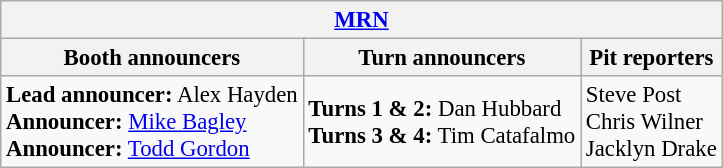<table class="wikitable" style="font-size: 95%">
<tr>
<th colspan="3"><a href='#'>MRN</a></th>
</tr>
<tr>
<th>Booth announcers</th>
<th>Turn announcers</th>
<th>Pit reporters</th>
</tr>
<tr>
<td><strong>Lead announcer:</strong> Alex Hayden<br><strong>Announcer:</strong> <a href='#'>Mike Bagley</a><br><strong>Announcer:</strong> <a href='#'>Todd Gordon</a></td>
<td><strong>Turns 1 & 2:</strong> Dan Hubbard<br><strong>Turns 3 & 4:</strong> Tim Catafalmo</td>
<td>Steve Post<br>Chris Wilner<br>Jacklyn Drake</td>
</tr>
</table>
